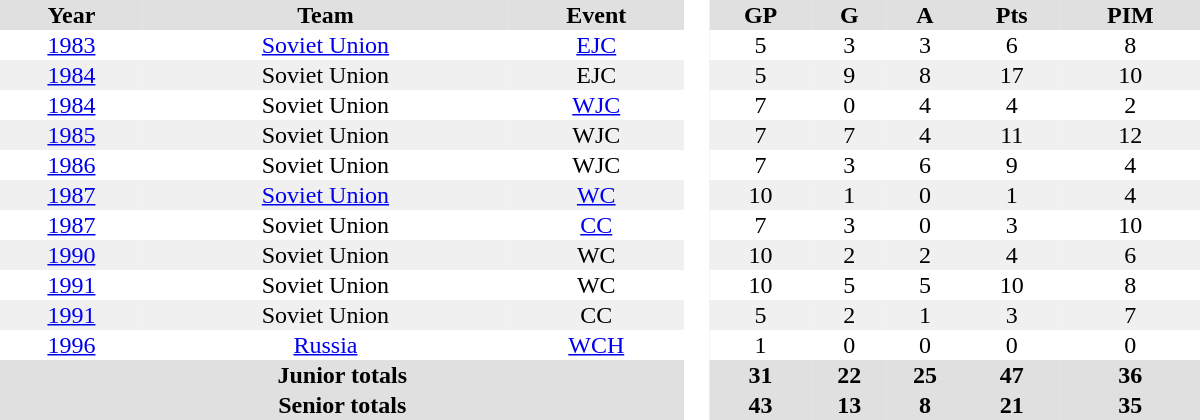<table border="0" cellpadding="1" cellspacing="0" style="text-align:center; width:50em">
<tr ALIGN="center" bgcolor="#e0e0e0">
<th>Year</th>
<th>Team</th>
<th>Event</th>
<th ALIGN="center" rowspan="99" bgcolor="#ffffff"> </th>
<th>GP</th>
<th>G</th>
<th>A</th>
<th>Pts</th>
<th>PIM</th>
</tr>
<tr>
<td><a href='#'>1983</a></td>
<td><a href='#'>Soviet Union</a></td>
<td><a href='#'>EJC</a></td>
<td>5</td>
<td>3</td>
<td>3</td>
<td>6</td>
<td>8</td>
</tr>
<tr bgcolor="#f0f0f0">
<td><a href='#'>1984</a></td>
<td>Soviet Union</td>
<td>EJC</td>
<td>5</td>
<td>9</td>
<td>8</td>
<td>17</td>
<td>10</td>
</tr>
<tr>
<td><a href='#'>1984</a></td>
<td>Soviet Union</td>
<td><a href='#'>WJC</a></td>
<td>7</td>
<td>0</td>
<td>4</td>
<td>4</td>
<td>2</td>
</tr>
<tr bgcolor="#f0f0f0">
<td><a href='#'>1985</a></td>
<td>Soviet Union</td>
<td>WJC</td>
<td>7</td>
<td>7</td>
<td>4</td>
<td>11</td>
<td>12</td>
</tr>
<tr>
<td><a href='#'>1986</a></td>
<td>Soviet Union</td>
<td>WJC</td>
<td>7</td>
<td>3</td>
<td>6</td>
<td>9</td>
<td>4</td>
</tr>
<tr bgcolor="#f0f0f0">
<td><a href='#'>1987</a></td>
<td><a href='#'>Soviet Union</a></td>
<td><a href='#'>WC</a></td>
<td>10</td>
<td>1</td>
<td>0</td>
<td>1</td>
<td>4</td>
</tr>
<tr>
<td><a href='#'>1987</a></td>
<td>Soviet Union</td>
<td><a href='#'>CC</a></td>
<td>7</td>
<td>3</td>
<td>0</td>
<td>3</td>
<td>10</td>
</tr>
<tr bgcolor="#f0f0f0">
<td><a href='#'>1990</a></td>
<td>Soviet Union</td>
<td>WC</td>
<td>10</td>
<td>2</td>
<td>2</td>
<td>4</td>
<td>6</td>
</tr>
<tr>
<td><a href='#'>1991</a></td>
<td>Soviet Union</td>
<td>WC</td>
<td>10</td>
<td>5</td>
<td>5</td>
<td>10</td>
<td>8</td>
</tr>
<tr bgcolor="#f0f0f0">
<td><a href='#'>1991</a></td>
<td>Soviet Union</td>
<td>CC</td>
<td>5</td>
<td>2</td>
<td>1</td>
<td>3</td>
<td>7</td>
</tr>
<tr>
<td><a href='#'>1996</a></td>
<td><a href='#'>Russia</a></td>
<td><a href='#'>WCH</a></td>
<td>1</td>
<td>0</td>
<td>0</td>
<td>0</td>
<td>0</td>
</tr>
<tr bgcolor="#e0e0e0">
<th colspan=3>Junior totals</th>
<th>31</th>
<th>22</th>
<th>25</th>
<th>47</th>
<th>36</th>
</tr>
<tr bgcolor="#e0e0e0">
<th colspan=3>Senior totals</th>
<th>43</th>
<th>13</th>
<th>8</th>
<th>21</th>
<th>35</th>
</tr>
</table>
